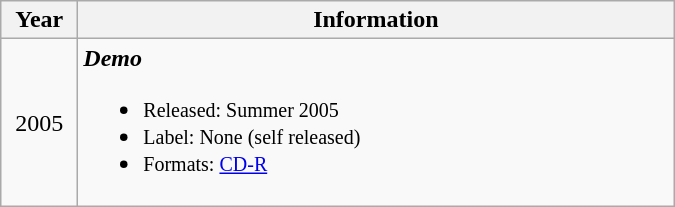<table class="wikitable">
<tr>
<th rowspan="1" width="44">Year</th>
<th rowspan="1" width="390">Information</th>
</tr>
<tr>
<td align="center" width="44">2005</td>
<td width="390"><strong><em>Demo</em></strong><br><ul><li><small>Released: Summer 2005</small></li><li><small>Label: None (self released)</small></li><li><small>Formats: <a href='#'>CD-R</a></small></li></ul></td>
</tr>
</table>
